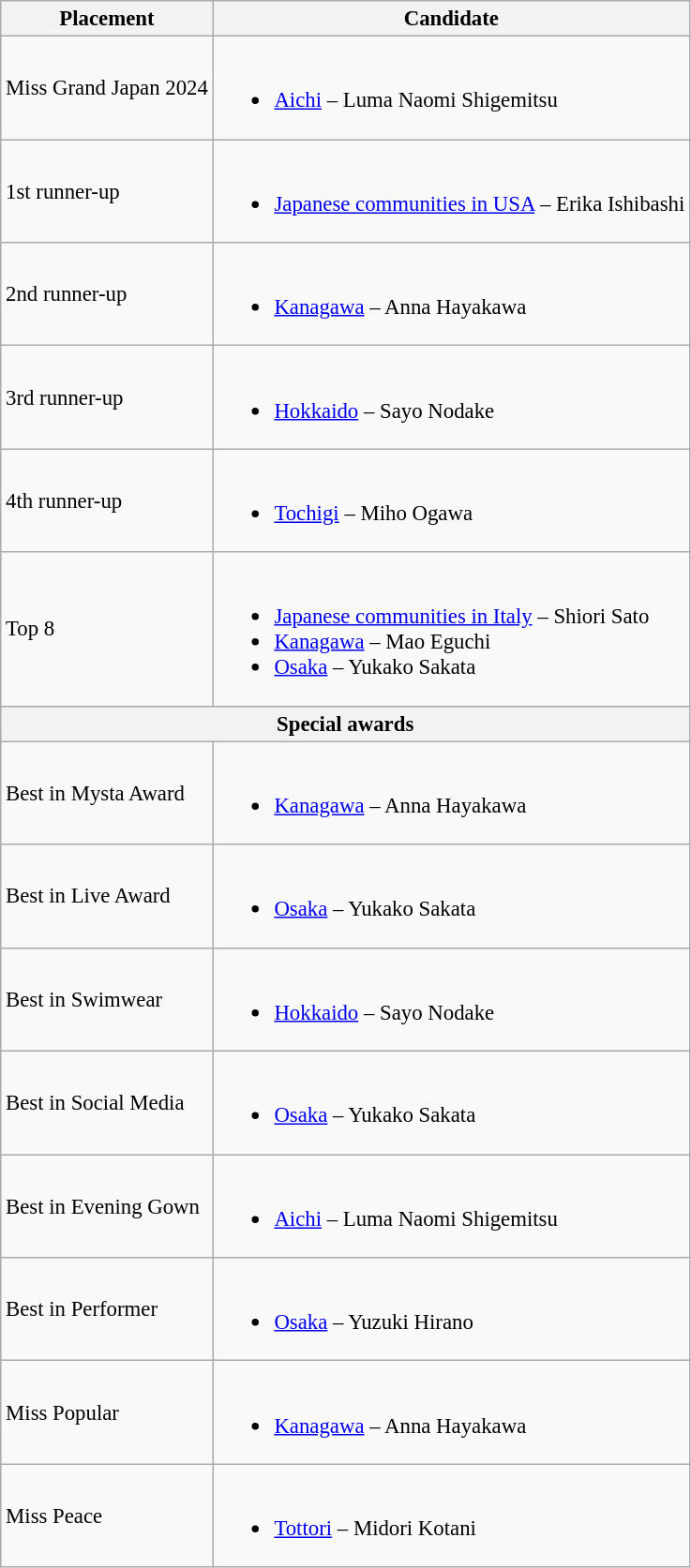<table class="wikitable col1center" style="font-size: 95%;">
<tr>
<th>Placement</th>
<th>Candidate</th>
</tr>
<tr>
<td>Miss Grand Japan 2024</td>
<td><br><ul><li><a href='#'>Aichi</a> – Luma Naomi Shigemitsu</li></ul></td>
</tr>
<tr>
<td>1st runner-up</td>
<td><br><ul><li><a href='#'>Japanese communities in USA</a> – Erika Ishibashi</li></ul></td>
</tr>
<tr>
<td>2nd runner-up</td>
<td><br><ul><li><a href='#'>Kanagawa</a> – Anna Hayakawa</li></ul></td>
</tr>
<tr>
<td>3rd runner-up</td>
<td><br><ul><li><a href='#'>Hokkaido</a> – Sayo Nodake</li></ul></td>
</tr>
<tr>
<td>4th runner-up</td>
<td><br><ul><li><a href='#'>Tochigi</a> – Miho Ogawa</li></ul></td>
</tr>
<tr>
<td>Top 8</td>
<td><br><ul><li><a href='#'>Japanese communities in Italy</a> – Shiori Sato</li><li><a href='#'>Kanagawa</a> – Mao Eguchi</li><li><a href='#'>Osaka</a> – Yukako Sakata</li></ul></td>
</tr>
<tr>
<th colspan=2>Special awards</th>
</tr>
<tr>
<td>Best in Mysta Award</td>
<td><br><ul><li><a href='#'>Kanagawa</a> – Anna Hayakawa</li></ul></td>
</tr>
<tr>
<td>Best in Live Award</td>
<td><br><ul><li><a href='#'>Osaka</a> – Yukako Sakata</li></ul></td>
</tr>
<tr>
<td>Best in Swimwear</td>
<td><br><ul><li><a href='#'>Hokkaido</a> – Sayo Nodake</li></ul></td>
</tr>
<tr>
<td>Best in Social Media</td>
<td><br><ul><li><a href='#'>Osaka</a> – Yukako Sakata</li></ul></td>
</tr>
<tr>
<td>Best in Evening Gown</td>
<td><br><ul><li><a href='#'>Aichi</a> – Luma Naomi Shigemitsu</li></ul></td>
</tr>
<tr>
<td>Best in Performer</td>
<td><br><ul><li><a href='#'>Osaka</a> – Yuzuki Hirano</li></ul></td>
</tr>
<tr>
<td>Miss Popular</td>
<td><br><ul><li><a href='#'>Kanagawa</a> – Anna Hayakawa</li></ul></td>
</tr>
<tr>
<td>Miss Peace</td>
<td><br><ul><li><a href='#'>Tottori</a> – Midori Kotani</li></ul></td>
</tr>
</table>
